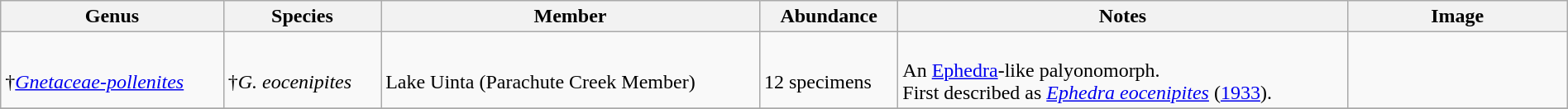<table class="wikitable" style="margin:auto;width:100%;">
<tr>
<th>Genus</th>
<th>Species</th>
<th>Member</th>
<th>Abundance</th>
<th>Notes</th>
<th width=170px>Image</th>
</tr>
<tr>
<td><br>†<em><a href='#'>Gnetaceae-pollenites</a></em></td>
<td><br>†<em>G. eocenipites</em> </td>
<td><br>Lake Uinta (Parachute Creek Member)</td>
<td><br>12 specimens</td>
<td><br>An <a href='#'>Ephedra</a>-like palyonomorph.<br>First described as <em><a href='#'>Ephedra eocenipites</a></em> (<a href='#'>1933</a>).</td>
<td></td>
</tr>
<tr>
</tr>
</table>
